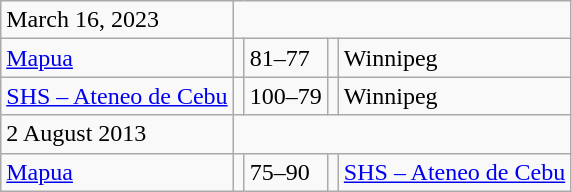<table class="wikitable">
<tr>
<td>March 16, 2023</td>
</tr>
<tr>
<td><a href='#'>Mapua</a></td>
<td></td>
<td>81–77</td>
<td></td>
<td>Winnipeg</td>
</tr>
<tr>
<td><a href='#'>SHS – Ateneo de Cebu</a></td>
<td></td>
<td>100–79</td>
<td></td>
<td>Winnipeg</td>
</tr>
<tr>
<td>2 August 2013</td>
</tr>
<tr>
<td><a href='#'>Mapua</a></td>
<td></td>
<td>75–90</td>
<td></td>
<td><a href='#'>SHS – Ateneo de Cebu</a></td>
</tr>
</table>
